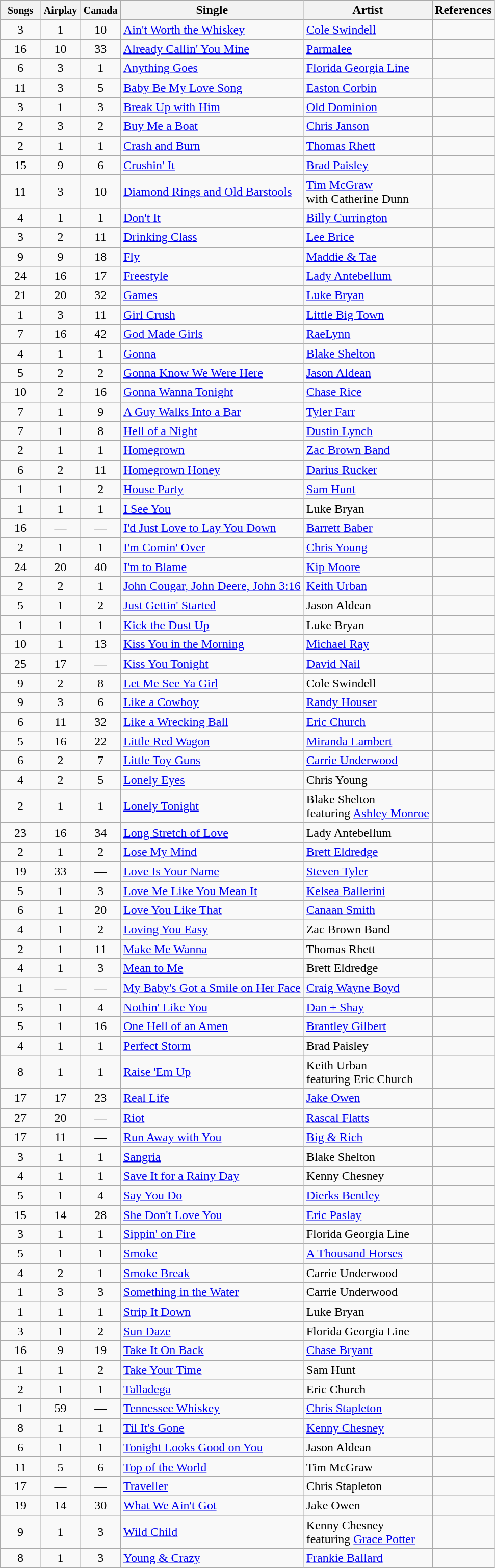<table class="wikitable sortable">
<tr>
<th width=45><small>Songs</small></th>
<th width=45><small>Airplay</small></th>
<th width=45><small>Canada</small></th>
<th width=auto>Single</th>
<th width=auto>Artist</th>
<th width=auto>References</th>
</tr>
<tr>
<td align=center>3</td>
<td align=center>1</td>
<td align=center>10</td>
<td><a href='#'>Ain't Worth the Whiskey</a></td>
<td><a href='#'>Cole Swindell</a></td>
<td></td>
</tr>
<tr>
<td align=center>16</td>
<td align=center>10</td>
<td align=center>33</td>
<td><a href='#'>Already Callin' You Mine</a></td>
<td><a href='#'>Parmalee</a></td>
<td></td>
</tr>
<tr>
<td align=center>6</td>
<td align=center>3</td>
<td align=center>1</td>
<td><a href='#'>Anything Goes</a></td>
<td><a href='#'>Florida Georgia Line</a></td>
<td></td>
</tr>
<tr>
<td align=center>11</td>
<td align=center>3</td>
<td align=center>5</td>
<td><a href='#'>Baby Be My Love Song</a></td>
<td><a href='#'>Easton Corbin</a></td>
<td></td>
</tr>
<tr>
<td align=center>3</td>
<td align=center>1</td>
<td align=center>3</td>
<td><a href='#'>Break Up with Him</a></td>
<td><a href='#'>Old Dominion</a></td>
<td></td>
</tr>
<tr>
<td align=center>2</td>
<td align=center>3</td>
<td align=center>2</td>
<td><a href='#'>Buy Me a Boat</a></td>
<td><a href='#'>Chris Janson</a></td>
<td></td>
</tr>
<tr>
<td align=center>2</td>
<td align=center>1</td>
<td align=center>1</td>
<td><a href='#'>Crash and Burn</a></td>
<td><a href='#'>Thomas Rhett</a></td>
<td></td>
</tr>
<tr>
<td align=center>15</td>
<td align=center>9</td>
<td align=center>6</td>
<td><a href='#'>Crushin' It</a></td>
<td><a href='#'>Brad Paisley</a></td>
<td></td>
</tr>
<tr>
<td align=center>11</td>
<td align=center>3</td>
<td align=center>10</td>
<td><a href='#'>Diamond Rings and Old Barstools</a></td>
<td><a href='#'>Tim McGraw</a><br> with Catherine Dunn</td>
<td></td>
</tr>
<tr>
<td align=center>4</td>
<td align=center>1</td>
<td align=center>1</td>
<td><a href='#'>Don't It</a></td>
<td><a href='#'>Billy Currington</a></td>
<td></td>
</tr>
<tr>
<td align=center>3</td>
<td align=center>2</td>
<td align=center>11</td>
<td><a href='#'>Drinking Class</a></td>
<td><a href='#'>Lee Brice</a></td>
<td></td>
</tr>
<tr>
<td align=center>9</td>
<td align=center>9</td>
<td align=center>18</td>
<td><a href='#'>Fly</a></td>
<td><a href='#'>Maddie & Tae</a></td>
<td></td>
</tr>
<tr>
<td align=center>24</td>
<td align=center>16</td>
<td align=center>17</td>
<td><a href='#'>Freestyle</a></td>
<td><a href='#'>Lady Antebellum</a></td>
<td></td>
</tr>
<tr>
<td align=center>21</td>
<td align=center>20</td>
<td align=center>32</td>
<td><a href='#'>Games</a></td>
<td><a href='#'>Luke Bryan</a></td>
<td></td>
</tr>
<tr>
<td align=center>1</td>
<td align=center>3</td>
<td align=center>11</td>
<td><a href='#'>Girl Crush</a></td>
<td><a href='#'>Little Big Town</a></td>
<td></td>
</tr>
<tr>
<td align=center>7</td>
<td align=center>16</td>
<td align=center>42</td>
<td><a href='#'>God Made Girls</a></td>
<td><a href='#'>RaeLynn</a></td>
<td></td>
</tr>
<tr>
<td align=center>4</td>
<td align=center>1</td>
<td align=center>1</td>
<td><a href='#'>Gonna</a></td>
<td><a href='#'>Blake Shelton</a></td>
<td></td>
</tr>
<tr>
<td align=center>5</td>
<td align=center>2</td>
<td align=center>2</td>
<td><a href='#'>Gonna Know We Were Here</a></td>
<td><a href='#'>Jason Aldean</a></td>
<td></td>
</tr>
<tr>
<td align=center>10</td>
<td align=center>2</td>
<td align=center>16</td>
<td><a href='#'>Gonna Wanna Tonight</a></td>
<td><a href='#'>Chase Rice</a></td>
<td></td>
</tr>
<tr>
<td align=center>7</td>
<td align=center>1</td>
<td align=center>9</td>
<td><a href='#'>A Guy Walks Into a Bar</a></td>
<td><a href='#'>Tyler Farr</a></td>
<td></td>
</tr>
<tr>
<td align=center>7</td>
<td align=center>1</td>
<td align=center>8</td>
<td><a href='#'>Hell of a Night</a></td>
<td><a href='#'>Dustin Lynch</a></td>
<td></td>
</tr>
<tr>
<td align=center>2</td>
<td align=center>1</td>
<td align=center>1</td>
<td><a href='#'>Homegrown</a></td>
<td><a href='#'>Zac Brown Band</a></td>
<td></td>
</tr>
<tr>
<td align=center>6</td>
<td align=center>2</td>
<td align=center>11</td>
<td><a href='#'>Homegrown Honey</a></td>
<td><a href='#'>Darius Rucker</a></td>
<td></td>
</tr>
<tr>
<td align=center>1</td>
<td align=center>1</td>
<td align=center>2</td>
<td><a href='#'>House Party</a></td>
<td><a href='#'>Sam Hunt</a></td>
<td></td>
</tr>
<tr>
<td align=center>1</td>
<td align=center>1</td>
<td align=center>1</td>
<td><a href='#'>I See You</a></td>
<td>Luke Bryan</td>
<td></td>
</tr>
<tr>
<td align=center>16</td>
<td align=center>—</td>
<td align=center>—</td>
<td><a href='#'>I'd Just Love to Lay You Down</a></td>
<td><a href='#'>Barrett Baber</a></td>
<td></td>
</tr>
<tr>
<td align=center>2</td>
<td align=center>1</td>
<td align=center>1</td>
<td><a href='#'>I'm Comin' Over</a></td>
<td><a href='#'>Chris Young</a></td>
<td></td>
</tr>
<tr>
<td align=center>24</td>
<td align=center>20</td>
<td align=center>40</td>
<td><a href='#'>I'm to Blame</a></td>
<td><a href='#'>Kip Moore</a></td>
<td></td>
</tr>
<tr>
<td align=center>2</td>
<td align=center>2</td>
<td align=center>1</td>
<td><a href='#'>John Cougar, John Deere, John 3:16</a></td>
<td><a href='#'>Keith Urban</a></td>
<td></td>
</tr>
<tr>
<td align=center>5</td>
<td align=center>1</td>
<td align=center>2</td>
<td><a href='#'>Just Gettin' Started</a></td>
<td>Jason Aldean</td>
<td></td>
</tr>
<tr>
<td align=center>1</td>
<td align=center>1</td>
<td align=center>1</td>
<td><a href='#'>Kick the Dust Up</a></td>
<td>Luke Bryan</td>
<td></td>
</tr>
<tr>
<td align=center>10</td>
<td align=center>1</td>
<td align=center>13</td>
<td><a href='#'>Kiss You in the Morning</a></td>
<td><a href='#'>Michael Ray</a></td>
<td></td>
</tr>
<tr>
<td align=center>25</td>
<td align=center>17</td>
<td align=center>—</td>
<td><a href='#'>Kiss You Tonight</a></td>
<td><a href='#'>David Nail</a></td>
<td></td>
</tr>
<tr>
<td align=center>9</td>
<td align=center>2</td>
<td align=center>8</td>
<td><a href='#'>Let Me See Ya Girl</a></td>
<td>Cole Swindell</td>
<td></td>
</tr>
<tr>
<td align=center>9</td>
<td align=center>3</td>
<td align=center>6</td>
<td><a href='#'>Like a Cowboy</a></td>
<td><a href='#'>Randy Houser</a></td>
<td></td>
</tr>
<tr>
<td align=center>6</td>
<td align=center>11</td>
<td align=center>32</td>
<td><a href='#'>Like a Wrecking Ball</a></td>
<td><a href='#'>Eric Church</a></td>
<td></td>
</tr>
<tr>
<td align=center>5</td>
<td align=center>16</td>
<td align=center>22</td>
<td><a href='#'>Little Red Wagon</a></td>
<td><a href='#'>Miranda Lambert</a></td>
<td></td>
</tr>
<tr>
<td align=center>6</td>
<td align=center>2</td>
<td align=center>7</td>
<td><a href='#'>Little Toy Guns</a></td>
<td><a href='#'>Carrie Underwood</a></td>
<td></td>
</tr>
<tr>
<td align=center>4</td>
<td align=center>2</td>
<td align=center>5</td>
<td><a href='#'>Lonely Eyes</a></td>
<td>Chris Young</td>
<td></td>
</tr>
<tr>
<td align=center>2</td>
<td align=center>1</td>
<td align=center>1</td>
<td><a href='#'>Lonely Tonight</a></td>
<td>Blake Shelton<br> featuring <a href='#'>Ashley Monroe</a></td>
<td></td>
</tr>
<tr>
<td align=center>23</td>
<td align=center>16</td>
<td align=center>34</td>
<td><a href='#'>Long Stretch of Love</a></td>
<td>Lady Antebellum</td>
<td></td>
</tr>
<tr>
<td align=center>2</td>
<td align=center>1</td>
<td align=center>2</td>
<td><a href='#'>Lose My Mind</a></td>
<td><a href='#'>Brett Eldredge</a></td>
<td></td>
</tr>
<tr>
<td align=center>19</td>
<td align=center>33</td>
<td align=center>—</td>
<td><a href='#'>Love Is Your Name</a></td>
<td><a href='#'>Steven Tyler</a></td>
<td></td>
</tr>
<tr>
<td align=center>5</td>
<td align=center>1</td>
<td align=center>3</td>
<td><a href='#'>Love Me Like You Mean It</a></td>
<td><a href='#'>Kelsea Ballerini</a></td>
<td></td>
</tr>
<tr>
<td align=center>6</td>
<td align=center>1</td>
<td align=center>20</td>
<td><a href='#'>Love You Like That</a></td>
<td><a href='#'>Canaan Smith</a></td>
<td></td>
</tr>
<tr>
<td align=center>4</td>
<td align=center>1</td>
<td align=center>2</td>
<td><a href='#'>Loving You Easy</a></td>
<td>Zac Brown Band</td>
<td></td>
</tr>
<tr>
<td align=center>2</td>
<td align=center>1</td>
<td align=center>11</td>
<td><a href='#'>Make Me Wanna</a></td>
<td>Thomas Rhett</td>
<td></td>
</tr>
<tr>
<td align=center>4</td>
<td align=center>1</td>
<td align=center>3</td>
<td><a href='#'>Mean to Me</a></td>
<td>Brett Eldredge</td>
<td></td>
</tr>
<tr>
<td align=center>1</td>
<td align=center>—</td>
<td align=center>—</td>
<td><a href='#'>My Baby's Got a Smile on Her Face</a></td>
<td><a href='#'>Craig Wayne Boyd</a></td>
<td></td>
</tr>
<tr>
<td align=center>5</td>
<td align=center>1</td>
<td align=center>4</td>
<td><a href='#'>Nothin' Like You</a></td>
<td><a href='#'>Dan + Shay</a></td>
<td></td>
</tr>
<tr>
<td align=center>5</td>
<td align=center>1</td>
<td align=center>16</td>
<td><a href='#'>One Hell of an Amen</a></td>
<td><a href='#'>Brantley Gilbert</a></td>
<td></td>
</tr>
<tr>
<td align=center>4</td>
<td align=center>1</td>
<td align=center>1</td>
<td><a href='#'>Perfect Storm</a></td>
<td>Brad Paisley</td>
<td></td>
</tr>
<tr>
<td align=center>8</td>
<td align=center>1</td>
<td align=center>1</td>
<td><a href='#'>Raise 'Em Up</a></td>
<td>Keith Urban<br> featuring Eric Church</td>
<td></td>
</tr>
<tr>
<td align=center>17</td>
<td align=center>17</td>
<td align=center>23</td>
<td><a href='#'>Real Life</a></td>
<td><a href='#'>Jake Owen</a></td>
<td></td>
</tr>
<tr>
<td align=center>27</td>
<td align=center>20</td>
<td align=center>—</td>
<td><a href='#'>Riot</a></td>
<td><a href='#'>Rascal Flatts</a></td>
<td></td>
</tr>
<tr>
<td align=center>17</td>
<td align=center>11</td>
<td align=center>—</td>
<td><a href='#'>Run Away with You</a></td>
<td><a href='#'>Big & Rich</a></td>
<td></td>
</tr>
<tr>
<td align=center>3</td>
<td align=center>1</td>
<td align=center>1</td>
<td><a href='#'>Sangria</a></td>
<td>Blake Shelton</td>
<td></td>
</tr>
<tr>
<td align=center>4</td>
<td align=center>1</td>
<td align=center>1</td>
<td><a href='#'>Save It for a Rainy Day</a></td>
<td>Kenny Chesney</td>
<td></td>
</tr>
<tr>
<td align=center>5</td>
<td align=center>1</td>
<td align=center>4</td>
<td><a href='#'>Say You Do</a></td>
<td><a href='#'>Dierks Bentley</a></td>
<td></td>
</tr>
<tr>
<td align=center>15</td>
<td align=center>14</td>
<td align=center>28</td>
<td><a href='#'>She Don't Love You</a></td>
<td><a href='#'>Eric Paslay</a></td>
<td></td>
</tr>
<tr>
<td align=center>3</td>
<td align=center>1</td>
<td align=center>1</td>
<td><a href='#'>Sippin' on Fire</a></td>
<td>Florida Georgia Line</td>
<td></td>
</tr>
<tr>
<td align=center>5</td>
<td align=center>1</td>
<td align=center>1</td>
<td><a href='#'>Smoke</a></td>
<td><a href='#'>A Thousand Horses</a></td>
<td></td>
</tr>
<tr>
<td align=center>4</td>
<td align=center>2</td>
<td align=center>1</td>
<td><a href='#'>Smoke Break</a></td>
<td>Carrie Underwood</td>
<td></td>
</tr>
<tr>
<td align=center>1</td>
<td align=center>3</td>
<td align=center>3</td>
<td><a href='#'>Something in the Water</a></td>
<td>Carrie Underwood</td>
<td></td>
</tr>
<tr>
<td align=center>1</td>
<td align=center>1</td>
<td align=center>1</td>
<td><a href='#'>Strip It Down</a></td>
<td>Luke Bryan</td>
<td></td>
</tr>
<tr>
<td align=center>3</td>
<td align=center>1</td>
<td align=center>2</td>
<td><a href='#'>Sun Daze</a></td>
<td>Florida Georgia Line</td>
<td></td>
</tr>
<tr>
<td align=center>16</td>
<td align=center>9</td>
<td align=center>19</td>
<td><a href='#'>Take It On Back</a></td>
<td><a href='#'>Chase Bryant</a></td>
<td></td>
</tr>
<tr>
<td align=center>1</td>
<td align=center>1</td>
<td align=center>2</td>
<td><a href='#'>Take Your Time</a></td>
<td>Sam Hunt</td>
<td></td>
</tr>
<tr>
<td align=center>2</td>
<td align=center>1</td>
<td align=center>1</td>
<td><a href='#'>Talladega</a></td>
<td>Eric Church</td>
<td></td>
</tr>
<tr>
<td align=center>1</td>
<td align=center>59</td>
<td align=center>—</td>
<td><a href='#'>Tennessee Whiskey</a></td>
<td><a href='#'>Chris Stapleton</a></td>
<td></td>
</tr>
<tr>
<td align=center>8</td>
<td align=center>1</td>
<td align=center>1</td>
<td><a href='#'>Til It's Gone</a></td>
<td><a href='#'>Kenny Chesney</a></td>
<td></td>
</tr>
<tr>
<td align=center>6</td>
<td align=center>1</td>
<td align=center>1</td>
<td><a href='#'>Tonight Looks Good on You</a></td>
<td>Jason Aldean</td>
<td></td>
</tr>
<tr>
<td align=center>11</td>
<td align=center>5</td>
<td align=center>6</td>
<td><a href='#'>Top of the World</a></td>
<td>Tim McGraw</td>
<td></td>
</tr>
<tr>
<td align=center>17</td>
<td align=center>—</td>
<td align=center>—</td>
<td><a href='#'>Traveller</a></td>
<td>Chris Stapleton</td>
<td></td>
</tr>
<tr>
<td align=center>19</td>
<td align=center>14</td>
<td align=center>30</td>
<td><a href='#'>What We Ain't Got</a></td>
<td>Jake Owen</td>
<td></td>
</tr>
<tr>
<td align=center>9</td>
<td align=center>1</td>
<td align=center>3</td>
<td><a href='#'>Wild Child</a></td>
<td>Kenny Chesney<br> featuring <a href='#'>Grace Potter</a></td>
<td></td>
</tr>
<tr>
<td align=center>8</td>
<td align=center>1</td>
<td align=center>3</td>
<td><a href='#'>Young & Crazy</a></td>
<td><a href='#'>Frankie Ballard</a></td>
<td></td>
</tr>
</table>
